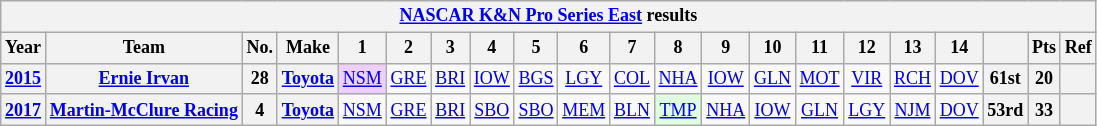<table class="wikitable" style="text-align:center; font-size:75%">
<tr>
<th colspan=23><a href='#'>NASCAR K&N Pro Series East</a> results</th>
</tr>
<tr>
<th>Year</th>
<th>Team</th>
<th>No.</th>
<th>Make</th>
<th>1</th>
<th>2</th>
<th>3</th>
<th>4</th>
<th>5</th>
<th>6</th>
<th>7</th>
<th>8</th>
<th>9</th>
<th>10</th>
<th>11</th>
<th>12</th>
<th>13</th>
<th>14</th>
<th></th>
<th>Pts</th>
<th>Ref</th>
</tr>
<tr>
<th><a href='#'>2015</a></th>
<th><a href='#'>Ernie Irvan</a></th>
<th>28</th>
<th><a href='#'>Toyota</a></th>
<td style="background:#EFCFFF;"><a href='#'>NSM</a><br></td>
<td><a href='#'>GRE</a></td>
<td><a href='#'>BRI</a></td>
<td><a href='#'>IOW</a></td>
<td><a href='#'>BGS</a></td>
<td><a href='#'>LGY</a></td>
<td><a href='#'>COL</a></td>
<td><a href='#'>NHA</a></td>
<td><a href='#'>IOW</a></td>
<td><a href='#'>GLN</a></td>
<td><a href='#'>MOT</a></td>
<td><a href='#'>VIR</a></td>
<td><a href='#'>RCH</a></td>
<td><a href='#'>DOV</a></td>
<th>61st</th>
<th>20</th>
<th></th>
</tr>
<tr>
<th><a href='#'>2017</a></th>
<th><a href='#'>Martin-McClure Racing</a></th>
<th>4</th>
<th><a href='#'>Toyota</a></th>
<td><a href='#'>NSM</a></td>
<td><a href='#'>GRE</a></td>
<td><a href='#'>BRI</a></td>
<td><a href='#'>SBO</a></td>
<td><a href='#'>SBO</a></td>
<td><a href='#'>MEM</a></td>
<td><a href='#'>BLN</a></td>
<td style="background:#DFFFDF;"><a href='#'>TMP</a><br></td>
<td><a href='#'>NHA</a></td>
<td><a href='#'>IOW</a></td>
<td><a href='#'>GLN</a></td>
<td><a href='#'>LGY</a></td>
<td><a href='#'>NJM</a></td>
<td><a href='#'>DOV</a></td>
<th>53rd</th>
<th>33</th>
<th></th>
</tr>
</table>
